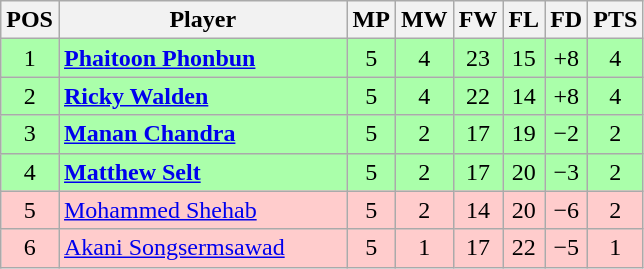<table class="wikitable" style="text-align: center;">
<tr>
<th width=20>POS</th>
<th width=185>Player</th>
<th width=20>MP</th>
<th width=20>MW</th>
<th width=20>FW</th>
<th width=20>FL</th>
<th width=20>FD</th>
<th width=20>PTS</th>
</tr>
<tr style="background:#aaffaa;">
<td>1</td>
<td style="text-align:left;"> <strong><a href='#'>Phaitoon Phonbun</a></strong></td>
<td>5</td>
<td>4</td>
<td>23</td>
<td>15</td>
<td>+8</td>
<td>4</td>
</tr>
<tr style="background:#aaffaa;">
<td>2</td>
<td style="text-align:left;"> <strong><a href='#'>Ricky Walden</a></strong></td>
<td>5</td>
<td>4</td>
<td>22</td>
<td>14</td>
<td>+8</td>
<td>4</td>
</tr>
<tr style="background:#aaffaa;">
<td>3</td>
<td style="text-align:left;"> <strong><a href='#'>Manan Chandra</a></strong></td>
<td>5</td>
<td>2</td>
<td>17</td>
<td>19</td>
<td>−2</td>
<td>2</td>
</tr>
<tr style="background:#aaffaa;">
<td>4</td>
<td style="text-align:left;"> <strong><a href='#'>Matthew Selt</a></strong></td>
<td>5</td>
<td>2</td>
<td>17</td>
<td>20</td>
<td>−3</td>
<td>2</td>
</tr>
<tr style="background:#fcc;">
<td>5</td>
<td style="text-align:left;"> <a href='#'>Mohammed Shehab</a></td>
<td>5</td>
<td>2</td>
<td>14</td>
<td>20</td>
<td>−6</td>
<td>2</td>
</tr>
<tr style="background:#fcc;">
<td>6</td>
<td style="text-align:left;"> <a href='#'>Akani Songsermsawad</a></td>
<td>5</td>
<td>1</td>
<td>17</td>
<td>22</td>
<td>−5</td>
<td>1</td>
</tr>
</table>
